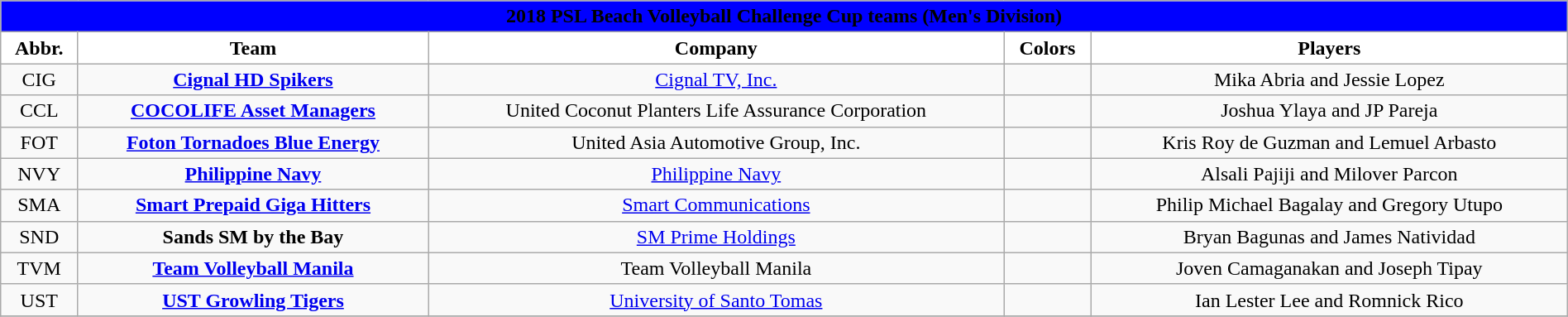<table class="wikitable" style="width:100%; text-align:left">
<tr>
<th style=background:BLUE colspan=7><span>2018 PSL Beach Volleyball Challenge Cup teams (Men's Division)</span></th>
</tr>
<tr>
<th style="background:white">Abbr.</th>
<th style="background:white">Team</th>
<th style="background:white">Company</th>
<th style="background:white">Colors</th>
<th style="background:white">Players</th>
</tr>
<tr>
<td align=center>CIG</td>
<td align=center><strong><a href='#'>Cignal HD Spikers</a></strong></td>
<td align=center><a href='#'>Cignal TV, Inc.</a></td>
<td align=center> </td>
<td align=center>Mika Abria and Jessie Lopez</td>
</tr>
<tr>
<td align=center>CCL</td>
<td align=center><strong><a href='#'>COCOLIFE Asset Managers</a></strong></td>
<td align=center>United Coconut Planters Life Assurance Corporation</td>
<td align=center> </td>
<td align=center>Joshua Ylaya and JP Pareja</td>
</tr>
<tr>
<td align=center>FOT</td>
<td align=center><strong><a href='#'>Foton Tornadoes Blue Energy</a></strong></td>
<td align=center>United Asia Automotive Group, Inc.</td>
<td align=center> </td>
<td align=center>Kris Roy de Guzman and Lemuel Arbasto</td>
</tr>
<tr>
<td align=center>NVY</td>
<td align=center><strong><a href='#'>Philippine Navy</a></strong></td>
<td align=center><a href='#'>Philippine Navy</a></td>
<td align=center></td>
<td align=center>Alsali Pajiji and Milover Parcon</td>
</tr>
<tr>
<td align=center>SMA</td>
<td align=center><strong><a href='#'>Smart Prepaid Giga Hitters</a></strong></td>
<td align=center><a href='#'>Smart Communications</a></td>
<td align=center> </td>
<td align=center>Philip Michael Bagalay and Gregory Utupo</td>
</tr>
<tr>
<td align=center>SND</td>
<td align=center><strong>Sands SM by the Bay</strong></td>
<td align=center><a href='#'>SM Prime Holdings</a></td>
<td align=center></td>
<td align=center>Bryan Bagunas and James Natividad</td>
</tr>
<tr>
<td align=center>TVM</td>
<td align=center><strong><a href='#'>Team Volleyball Manila</a></strong></td>
<td align=center>Team Volleyball Manila</td>
<td align=center></td>
<td align=center>Joven Camaganakan and Joseph Tipay</td>
</tr>
<tr>
<td align=center>UST</td>
<td align=center><strong><a href='#'>UST Growling Tigers</a></strong></td>
<td align=center><a href='#'>University of Santo Tomas</a></td>
<td align=center></td>
<td align=center>Ian Lester Lee and Romnick Rico</td>
</tr>
<tr>
</tr>
</table>
